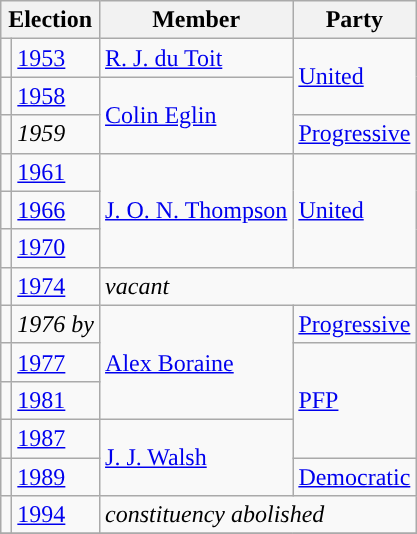<table class="wikitable">
<tr>
<th colspan="2">Election</th>
<th>Member</th>
<th>Party</th>
</tr>
<tr>
<td style="background-color: "></td>
<td><a href='#'>1953</a></td>
<td><a href='#'>R. J. du Toit</a></td>
<td rowspan="2"><a href='#'>United</a></td>
</tr>
<tr>
<td style="background-color: "></td>
<td><a href='#'>1958</a></td>
<td rowspan="2"><a href='#'>Colin Eglin</a></td>
</tr>
<tr>
<td style="background-color: "></td>
<td><em>1959</em></td>
<td><a href='#'>Progressive</a></td>
</tr>
<tr>
<td style="background-color: "></td>
<td><a href='#'>1961</a></td>
<td rowspan="3"><a href='#'>J. O. N. Thompson</a></td>
<td rowspan="3"><a href='#'>United</a></td>
</tr>
<tr>
<td style="background-color: "></td>
<td><a href='#'>1966</a></td>
</tr>
<tr>
<td style="background-color: "></td>
<td><a href='#'>1970</a></td>
</tr>
<tr>
<td style="background-color: "></td>
<td><a href='#'>1974</a></td>
<td colspan="2"><em>vacant</em></td>
</tr>
<tr>
<td style="background-color: "></td>
<td><em>1976 by</em></td>
<td rowspan="3"><a href='#'>Alex Boraine</a></td>
<td><a href='#'>Progressive</a></td>
</tr>
<tr>
<td style="background-color: "></td>
<td><a href='#'>1977</a></td>
<td rowspan="3"><a href='#'>PFP</a></td>
</tr>
<tr>
<td style="background-color: "></td>
<td><a href='#'>1981</a></td>
</tr>
<tr>
<td style="background-color: "></td>
<td><a href='#'>1987</a></td>
<td rowspan="2"><a href='#'>J. J. Walsh</a></td>
</tr>
<tr>
<td style="background-color: "></td>
<td><a href='#'>1989</a></td>
<td><a href='#'>Democratic</a></td>
</tr>
<tr>
<td style="background-color: "></td>
<td><a href='#'>1994</a></td>
<td colspan="2"><em>constituency abolished</em></td>
</tr>
<tr>
</tr>
</table>
